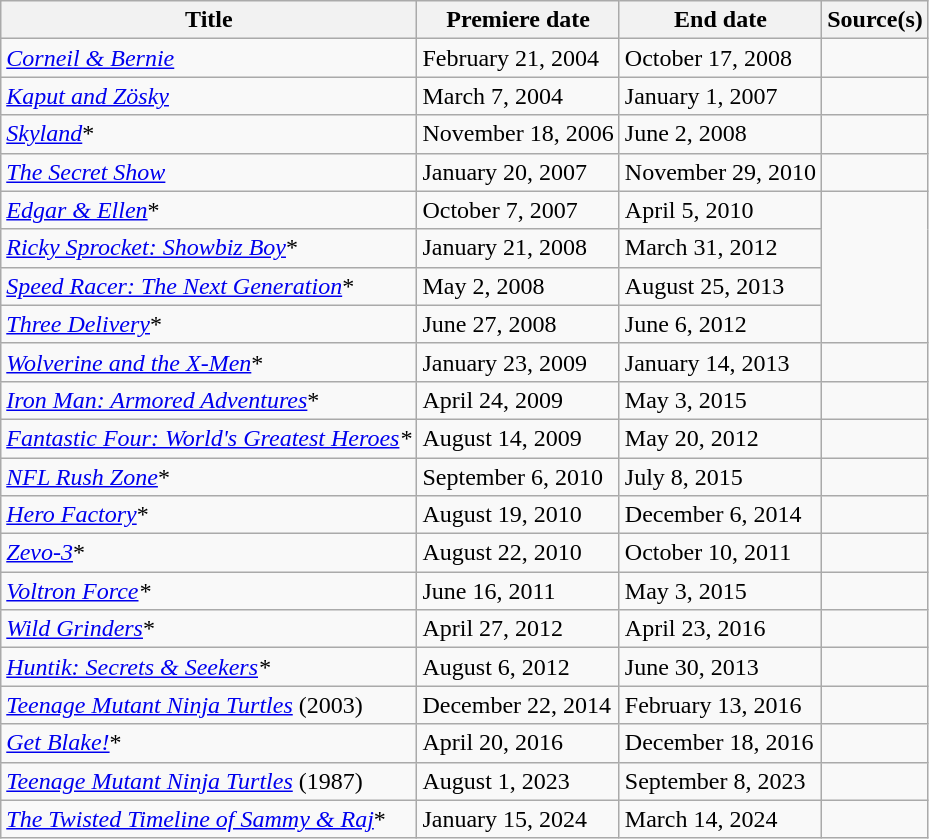<table class="wikitable sortable">
<tr>
<th>Title</th>
<th>Premiere date</th>
<th>End date</th>
<th>Source(s)</th>
</tr>
<tr>
<td><em><a href='#'>Corneil & Bernie</a></em></td>
<td>February 21, 2004</td>
<td>October 17, 2008</td>
<td></td>
</tr>
<tr>
<td><em><a href='#'>Kaput and Zösky</a></em></td>
<td>March 7, 2004</td>
<td>January 1, 2007</td>
<td></td>
</tr>
<tr>
<td><em><a href='#'>Skyland</a></em>*</td>
<td>November 18, 2006</td>
<td>June 2, 2008</td>
<td></td>
</tr>
<tr>
<td><em><a href='#'>The Secret Show</a></em></td>
<td>January 20, 2007</td>
<td>November 29, 2010</td>
<td></td>
</tr>
<tr>
<td><em><a href='#'>Edgar & Ellen</a></em>*</td>
<td>October 7, 2007</td>
<td>April 5, 2010</td>
<td rowspan=4></td>
</tr>
<tr>
<td><em><a href='#'>Ricky Sprocket: Showbiz Boy</a></em>*</td>
<td>January 21, 2008</td>
<td>March 31, 2012</td>
</tr>
<tr>
<td><em><a href='#'>Speed Racer: The Next Generation</a></em>*</td>
<td>May 2, 2008</td>
<td>August 25, 2013</td>
</tr>
<tr>
<td><em><a href='#'>Three Delivery</a></em>*</td>
<td>June 27, 2008</td>
<td>June 6, 2012</td>
</tr>
<tr>
<td><em><a href='#'>Wolverine and the X-Men</a></em>*</td>
<td>January 23, 2009</td>
<td>January 14, 2013</td>
<td></td>
</tr>
<tr>
<td><em><a href='#'>Iron Man: Armored Adventures</a></em>*</td>
<td>April 24, 2009</td>
<td>May 3, 2015</td>
<td></td>
</tr>
<tr>
<td><em><a href='#'>Fantastic Four: World's Greatest Heroes</a>*</em></td>
<td>August 14, 2009</td>
<td>May 20, 2012</td>
<td></td>
</tr>
<tr>
<td><em><a href='#'>NFL Rush Zone</a></em>*</td>
<td>September 6, 2010</td>
<td>July 8, 2015</td>
<td></td>
</tr>
<tr>
<td><em><a href='#'>Hero Factory</a></em>*</td>
<td>August 19, 2010</td>
<td>December 6, 2014</td>
<td></td>
</tr>
<tr>
<td><em><a href='#'>Zevo-3</a></em>*</td>
<td>August 22, 2010</td>
<td>October 10, 2011</td>
<td></td>
</tr>
<tr>
<td><em><a href='#'>Voltron Force</a>*</em></td>
<td>June 16, 2011</td>
<td>May 3, 2015</td>
<td></td>
</tr>
<tr>
<td><em><a href='#'>Wild Grinders</a></em>*</td>
<td>April 27, 2012</td>
<td>April 23, 2016</td>
<td></td>
</tr>
<tr>
<td><em><a href='#'>Huntik: Secrets & Seekers</a>*</em></td>
<td>August 6, 2012</td>
<td>June 30, 2013</td>
<td></td>
</tr>
<tr>
<td><em><a href='#'>Teenage Mutant Ninja Turtles</a></em> (2003)</td>
<td>December 22, 2014</td>
<td>February 13, 2016</td>
<td></td>
</tr>
<tr>
<td><em><a href='#'>Get Blake!</a></em>*</td>
<td>April 20, 2016</td>
<td>December 18, 2016</td>
<td></td>
</tr>
<tr>
<td><em><a href='#'>Teenage Mutant Ninja Turtles</a></em> (1987)</td>
<td>August 1, 2023</td>
<td>September 8, 2023</td>
<td></td>
</tr>
<tr>
<td><em><a href='#'>The Twisted Timeline of Sammy & Raj</a></em>*</td>
<td>January 15, 2024</td>
<td>March 14, 2024</td>
<td></td>
</tr>
</table>
